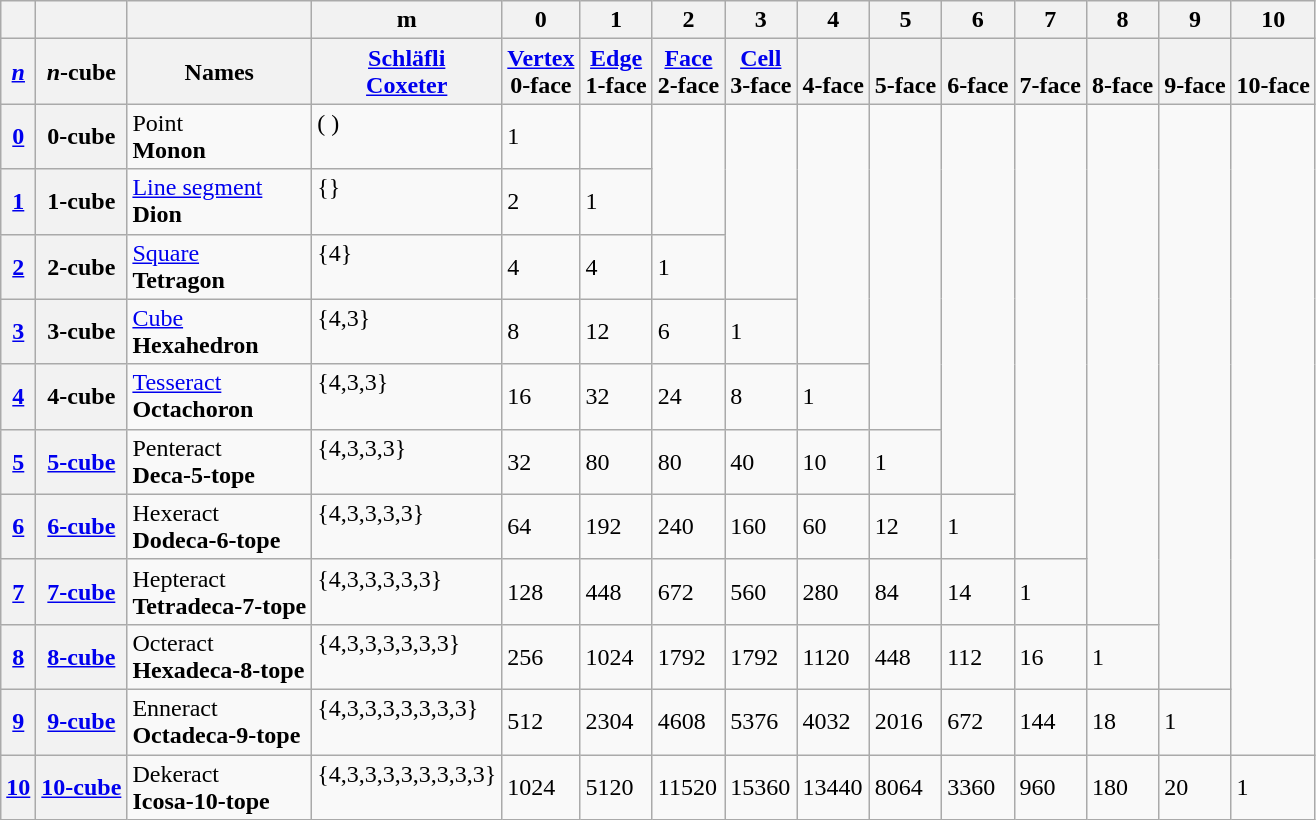<table class="wikitable">
<tr>
<th></th>
<th></th>
<th></th>
<th>m</th>
<th>0</th>
<th>1</th>
<th>2</th>
<th>3</th>
<th>4</th>
<th>5</th>
<th>6</th>
<th>7</th>
<th>8</th>
<th>9</th>
<th>10</th>
</tr>
<tr>
<th><a href='#'><em>n</em></a></th>
<th><em>n</em>-cube</th>
<th>Names</th>
<th><a href='#'>Schläfli</a><br><a href='#'>Coxeter</a><br></th>
<th><a href='#'>Vertex</a><br>0-face<br></th>
<th><a href='#'>Edge</a><br>1-face<br></th>
<th><a href='#'>Face</a><br>2-face<br></th>
<th><a href='#'>Cell</a><br>3-face<br></th>
<th><br>4-face<br></th>
<th><br> 5-face<br></th>
<th><br>6-face<br></th>
<th><br>7-face<br></th>
<th><br> 8-face<br></th>
<th><br>9-face<br></th>
<th><br>10-face<br></th>
</tr>
<tr>
<th><a href='#'>0</a></th>
<th>0-cube</th>
<td>Point<br><strong>Monon</strong><br></td>
<td>( )<br><br></td>
<td>1</td>
<td></td>
<td rowspan=2></td>
<td rowspan=3></td>
<td rowspan=4></td>
<td rowspan=5></td>
<td rowspan=6></td>
<td rowspan=7></td>
<td rowspan=8></td>
<td rowspan=9></td>
<td rowspan=10></td>
</tr>
<tr>
<th><a href='#'>1</a></th>
<th>1-cube</th>
<td><a href='#'>Line segment</a><br><strong>Dion</strong><br></td>
<td>{}<br><br></td>
<td>2</td>
<td>1</td>
</tr>
<tr>
<th><a href='#'>2</a></th>
<th>2-cube</th>
<td><a href='#'>Square</a><br><strong>Tetragon</strong><br></td>
<td>{4}<br><br></td>
<td>4</td>
<td>4</td>
<td>1</td>
</tr>
<tr>
<th><a href='#'>3</a></th>
<th>3-cube</th>
<td><a href='#'>Cube</a><br><strong>Hexahedron</strong><br></td>
<td>{4,3}<br><br></td>
<td>8</td>
<td>12</td>
<td>6</td>
<td>1</td>
</tr>
<tr>
<th><a href='#'>4</a></th>
<th>4-cube</th>
<td><a href='#'>Tesseract</a><br><strong>Octachoron</strong><br></td>
<td>{4,3,3}<br><br></td>
<td>16</td>
<td>32</td>
<td>24</td>
<td>8</td>
<td>1</td>
</tr>
<tr>
<th><a href='#'>5</a></th>
<th><a href='#'>5-cube</a></th>
<td>Penteract<br><strong>Deca-5-tope</strong><br></td>
<td>{4,3,3,3}<br><br></td>
<td>32</td>
<td>80</td>
<td>80</td>
<td>40</td>
<td>10</td>
<td>1</td>
</tr>
<tr>
<th><a href='#'>6</a></th>
<th><a href='#'>6-cube</a></th>
<td>Hexeract<br><strong>Dodeca-6-tope</strong><br></td>
<td>{4,3,3,3,3}<br><br></td>
<td>64</td>
<td>192</td>
<td>240</td>
<td>160</td>
<td>60</td>
<td>12</td>
<td>1</td>
</tr>
<tr>
<th><a href='#'>7</a></th>
<th><a href='#'>7-cube</a></th>
<td>Hepteract<br><strong>Tetradeca-7-tope</strong><br></td>
<td>{4,3,3,3,3,3}<br><br></td>
<td>128</td>
<td>448</td>
<td>672</td>
<td>560</td>
<td>280</td>
<td>84</td>
<td>14</td>
<td>1</td>
</tr>
<tr>
<th><a href='#'>8</a></th>
<th><a href='#'>8-cube</a></th>
<td>Octeract<br><strong>Hexadeca-8-tope</strong><br></td>
<td>{4,3,3,3,3,3,3}<br><br></td>
<td>256</td>
<td>1024</td>
<td>1792</td>
<td>1792</td>
<td>1120</td>
<td>448</td>
<td>112</td>
<td>16</td>
<td>1</td>
</tr>
<tr>
<th><a href='#'>9</a></th>
<th><a href='#'>9-cube</a></th>
<td>Enneract<br><strong>Octadeca-9-tope</strong><br></td>
<td>{4,3,3,3,3,3,3,3}<br><br></td>
<td>512</td>
<td>2304</td>
<td>4608</td>
<td>5376</td>
<td>4032</td>
<td>2016</td>
<td>672</td>
<td>144</td>
<td>18</td>
<td>1</td>
</tr>
<tr>
<th><a href='#'>10</a></th>
<th><a href='#'>10-cube</a></th>
<td>Dekeract<br><strong>Icosa-10-tope</strong><br></td>
<td>{4,3,3,3,3,3,3,3,3}<br><br></td>
<td>1024</td>
<td>5120</td>
<td>11520</td>
<td>15360</td>
<td>13440</td>
<td>8064</td>
<td>3360</td>
<td>960</td>
<td>180</td>
<td>20</td>
<td>1</td>
</tr>
</table>
